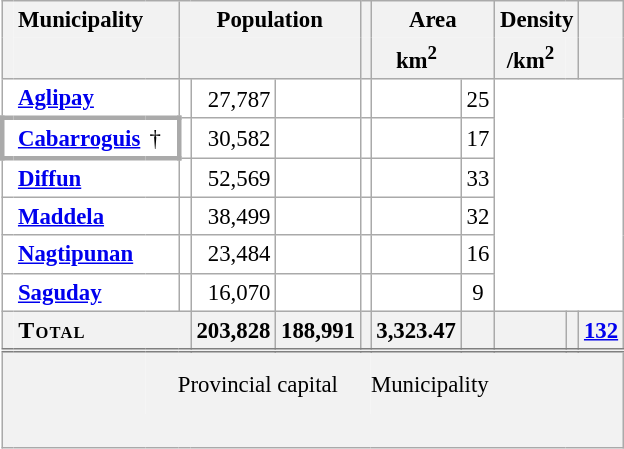<table class="wikitable sortable" style="table-layout:fixed;text-align:right;background-color:white;font-size:95%;border-collapse:collapse;margin:auto;">
<tr>
<th scope="col" style="border-width:thin 0 0 thin;" class="unsortable" rowspan="2"></th>
<th scope="col" style="border-width:thin 0 0 0;text-align:left;padding-right:1.5em;" class="unsortable" colspan="2">Municipality</th>
<th scope="col" style="border-bottom:0;text-align:center;" class="unsortable" colspan="3">Population</th>
<th scope="col" style="border-bottom:0;text-align:center;" class="unsortable"></th>
<th scope="col" style="border-bottom:0;text-align:center;" class="unsortable" colspan="2">Area</th>
<th scope="col" style="border-bottom:0;text-align:center;" class="unsortable" colspan="2">Density</th>
<th scope="col" style="border-bottom:0;text-align:center;" class="unsortable"></th>
</tr>
<tr>
<th style="border-width:0 thin thin 0;" colspan="2"></th>
<th style="border-width:0 0 thin thin;text-align:center;" colspan="2"></th>
<th style="border-width:0 thin thin 0;text-align:center;"></th>
<th style="border-top:0;"></th>
<th style="border-width:0 0 thin thin;text-align:center;">km<sup>2</sup></th>
<th style="border-width:0 thin thin 0;text-align:center;" class="unsortable"></th>
<th style="border-width:0 0 thin thin;text-align:center;">/km<sup>2</sup></th>
<th style="border-width:0 thin thin 0;text-align:center;" class="unsortable"></th>
<th style="border-top:0;"></th>
</tr>
<tr>
<th scope="row" style="border-right:0;background-color:initial;"></th>
<td style="text-align:left;font-weight:bold;border-left:0;" colspan="2"><a href='#'>Aglipay</a></td>
<td></td>
<td>27,787</td>
<td></td>
<td></td>
<td></td>
<td style="text-align:center;">25</td>
</tr>
<tr>
<th scope="row" style="border-width:medium 0 medium medium;background-color:initial;"></th>
<td style="text-align:left;font-weight:bold;border-width:medium 0 medium;"><a href='#'>Cabarroguis</a></td>
<td style="border-width:medium medium medium 0;padding-right:0.7em;">†</td>
<td></td>
<td>30,582</td>
<td></td>
<td></td>
<td></td>
<td style="text-align:center;">17</td>
</tr>
<tr>
<th scope="row" style="border-right:0;background-color:initial;"></th>
<td style="text-align:left;font-weight:bold;border-left:0;" colspan="2"><a href='#'>Diffun</a></td>
<td></td>
<td>52,569</td>
<td></td>
<td></td>
<td></td>
<td style="text-align:center;">33</td>
</tr>
<tr>
<th scope="row" style="border-right:0;background-color:initial;"></th>
<td style="text-align:left;font-weight:bold;border-left:0;" colspan="2"><a href='#'>Maddela</a></td>
<td></td>
<td>38,499</td>
<td></td>
<td></td>
<td></td>
<td style="text-align:center;">32</td>
</tr>
<tr>
<th scope="row" style="border-right:0;background-color:initial;"></th>
<td style="text-align:left;font-weight:bold;border-left:0;" colspan="2"><a href='#'>Nagtipunan</a></td>
<td></td>
<td>23,484</td>
<td></td>
<td></td>
<td></td>
<td style="text-align:center;">16</td>
</tr>
<tr>
<th scope="row" style="border-right:0;background-color:initial;"></th>
<td style="text-align:left;font-weight:bold;border-left:0;" colspan="2"><a href='#'>Saguday</a></td>
<td></td>
<td>16,070</td>
<td></td>
<td></td>
<td></td>
<td style="text-align:center;">9</td>
</tr>
<tr class="sortbottom">
<th scope="row" style="border-right:0;"></th>
<th colspan="3" style="border-left:0;text-align:left;font-size:medium;font-variant:small-caps;letter-spacing:0.05em;">Total</th>
<th style="text-align:right;">203,828</th>
<th style="text-align:right;">188,991</th>
<th style="text-align:right;"></th>
<th style="text-align:right;">3,323.47</th>
<th style="text-align:right;"></th>
<th style="text-align:right;"></th>
<th style="text-align:right;"></th>
<th style="text-align:center;"><a href='#'>132</a></th>
</tr>
<tr class="sortbottom" style="background-color:#F2F2F2;line-height:1.3em;border-top:double grey;">
<td colspan="2" style="border-width:thin 0 0 thin;"></td>
<td colspan="5" style="border-width:thin 0 0 0;text-align:center;padding:0.7em 0;">Provincial capital</td>
<td colspan="6" style="border-width:thin 0 0 0;text-align:left;padding:0.7em 0;">Municipality</td>
</tr>
<tr class="sortbottom" style="background-color:#F2F2F2;line-height:1.3em;font-size:110%;">
<td colspan="13" style="border-top:0;text-align:left;padding:0 12em;"><br></td>
</tr>
</table>
